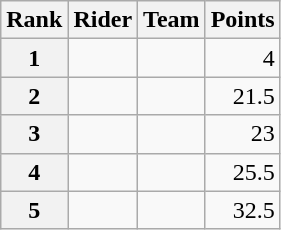<table class="wikitable">
<tr>
<th scope="col">Rank</th>
<th scope="col">Rider</th>
<th scope="col">Team</th>
<th scope="col">Points</th>
</tr>
<tr>
<th scope="row">1</th>
<td>  </td>
<td></td>
<td style="text-align:right;">4</td>
</tr>
<tr>
<th scope="row">2</th>
<td></td>
<td></td>
<td style="text-align:right;">21.5</td>
</tr>
<tr>
<th scope="row">3</th>
<td></td>
<td></td>
<td style="text-align:right;">23</td>
</tr>
<tr>
<th scope="row">4</th>
<td></td>
<td></td>
<td style="text-align:right;">25.5</td>
</tr>
<tr>
<th scope="row">5</th>
<td></td>
<td></td>
<td style="text-align:right;">32.5</td>
</tr>
</table>
